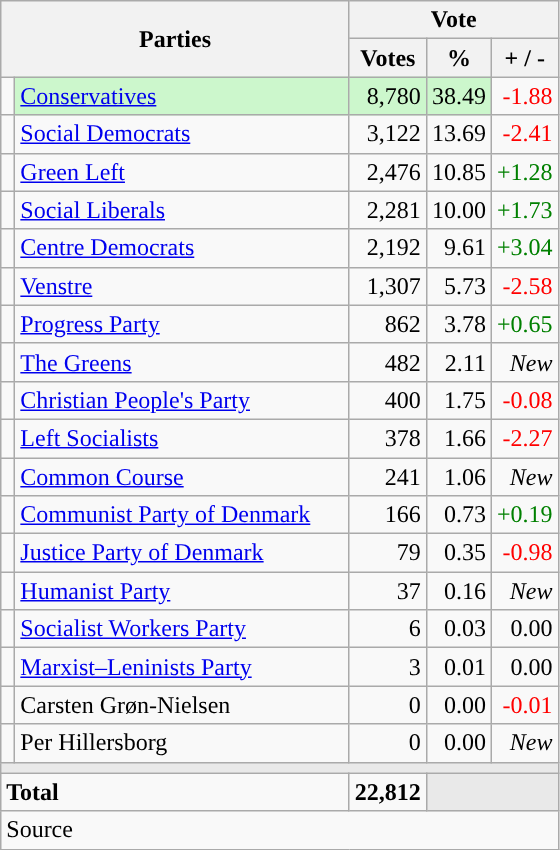<table class="wikitable" style="text-align:right;">
<tr>
<th style="text-align:centre;" rowspan="2" colspan="2" width="225">Parties</th>
<th colspan="3">Vote</th>
</tr>
<tr>
<th width="15">Votes</th>
<th width="15">%</th>
<th width="15">+ / -</th>
</tr>
<tr>
<td width="2" style="color:inherit;background:"></td>
<td bgcolor=#ccf7cc  align="left"><a href='#'>Conservatives</a></td>
<td bgcolor=#ccf7cc>8,780</td>
<td bgcolor=#ccf7cc>38.49</td>
<td style=color:red;>-1.88</td>
</tr>
<tr>
<td width="2" style="color:inherit;background:"></td>
<td align="left"><a href='#'>Social Democrats</a></td>
<td>3,122</td>
<td>13.69</td>
<td style=color:red;>-2.41</td>
</tr>
<tr>
<td width="2" style="color:inherit;background:"></td>
<td align="left"><a href='#'>Green Left</a></td>
<td>2,476</td>
<td>10.85</td>
<td style=color:green;>+1.28</td>
</tr>
<tr>
<td width="2" style="color:inherit;background:"></td>
<td align="left"><a href='#'>Social Liberals</a></td>
<td>2,281</td>
<td>10.00</td>
<td style=color:green;>+1.73</td>
</tr>
<tr>
<td width="2" style="color:inherit;background:"></td>
<td align="left"><a href='#'>Centre Democrats</a></td>
<td>2,192</td>
<td>9.61</td>
<td style=color:green;>+3.04</td>
</tr>
<tr>
<td width="2" style="color:inherit;background:"></td>
<td align="left"><a href='#'>Venstre</a></td>
<td>1,307</td>
<td>5.73</td>
<td style=color:red;>-2.58</td>
</tr>
<tr>
<td width="2" style="color:inherit;background:"></td>
<td align="left"><a href='#'>Progress Party</a></td>
<td>862</td>
<td>3.78</td>
<td style=color:green;>+0.65</td>
</tr>
<tr>
<td width="2" style="color:inherit;background:"></td>
<td align="left"><a href='#'>The Greens</a></td>
<td>482</td>
<td>2.11</td>
<td><em>New</em></td>
</tr>
<tr>
<td width="2" style="color:inherit;background:"></td>
<td align="left"><a href='#'>Christian People's Party</a></td>
<td>400</td>
<td>1.75</td>
<td style=color:red;>-0.08</td>
</tr>
<tr>
<td width="2" style="color:inherit;background:"></td>
<td align="left"><a href='#'>Left Socialists</a></td>
<td>378</td>
<td>1.66</td>
<td style=color:red;>-2.27</td>
</tr>
<tr>
<td width="2" style="color:inherit;background:"></td>
<td align="left"><a href='#'>Common Course</a></td>
<td>241</td>
<td>1.06</td>
<td><em>New</em></td>
</tr>
<tr>
<td width="2" style="color:inherit;background:"></td>
<td align="left"><a href='#'>Communist Party of Denmark</a></td>
<td>166</td>
<td>0.73</td>
<td style=color:green;>+0.19</td>
</tr>
<tr>
<td width="2" style="color:inherit;background:"></td>
<td align="left"><a href='#'>Justice Party of Denmark</a></td>
<td>79</td>
<td>0.35</td>
<td style=color:red;>-0.98</td>
</tr>
<tr>
<td width="2" style="color:inherit;background:"></td>
<td align="left"><a href='#'>Humanist Party</a></td>
<td>37</td>
<td>0.16</td>
<td><em>New</em></td>
</tr>
<tr>
<td width="2" style="color:inherit;background:"></td>
<td align="left"><a href='#'>Socialist Workers Party</a></td>
<td>6</td>
<td>0.03</td>
<td>0.00</td>
</tr>
<tr>
<td width="2" style="color:inherit;background:"></td>
<td align="left"><a href='#'>Marxist–Leninists Party</a></td>
<td>3</td>
<td>0.01</td>
<td>0.00</td>
</tr>
<tr>
<td width="2" style="color:inherit;background:"></td>
<td align="left">Carsten Grøn-Nielsen</td>
<td>0</td>
<td>0.00</td>
<td style=color:red;>-0.01</td>
</tr>
<tr>
<td width="2" style="color:inherit;background:"></td>
<td align="left">Per Hillersborg</td>
<td>0</td>
<td>0.00</td>
<td><em>New</em></td>
</tr>
<tr>
<td colspan="7" bgcolor="#E9E9E9"></td>
</tr>
<tr>
<td align="left" colspan="2"><strong>Total</strong></td>
<td><strong>22,812</strong></td>
<td bgcolor="#E9E9E9" colspan="2"></td>
</tr>
<tr>
<td align="left" colspan="6">Source</td>
</tr>
</table>
